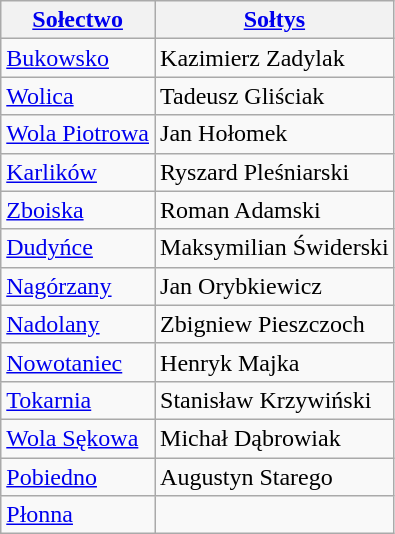<table class="wikitable">
<tr>
<th><a href='#'>Sołectwo</a></th>
<th><a href='#'>Sołtys</a></th>
</tr>
<tr>
<td><a href='#'>Bukowsko</a></td>
<td>Kazimierz Zadylak</td>
</tr>
<tr>
<td><a href='#'>Wolica</a></td>
<td>Tadeusz Gliściak</td>
</tr>
<tr>
<td><a href='#'>Wola Piotrowa</a></td>
<td>Jan Hołomek</td>
</tr>
<tr>
<td><a href='#'>Karlików</a></td>
<td>Ryszard Pleśniarski</td>
</tr>
<tr>
<td><a href='#'>Zboiska</a></td>
<td>Roman Adamski</td>
</tr>
<tr>
<td><a href='#'>Dudyńce</a></td>
<td>Maksymilian Świderski</td>
</tr>
<tr>
<td><a href='#'>Nagórzany</a></td>
<td>Jan Orybkiewicz</td>
</tr>
<tr>
<td><a href='#'>Nadolany</a></td>
<td>Zbigniew Pieszczoch</td>
</tr>
<tr>
<td><a href='#'>Nowotaniec</a></td>
<td>Henryk Majka</td>
</tr>
<tr>
<td><a href='#'>Tokarnia</a></td>
<td>Stanisław Krzywiński</td>
</tr>
<tr>
<td><a href='#'>Wola Sękowa</a></td>
<td>Michał Dąbrowiak</td>
</tr>
<tr>
<td><a href='#'>Pobiedno</a></td>
<td>Augustyn Starego</td>
</tr>
<tr>
<td><a href='#'>Płonna</a></td>
</tr>
</table>
